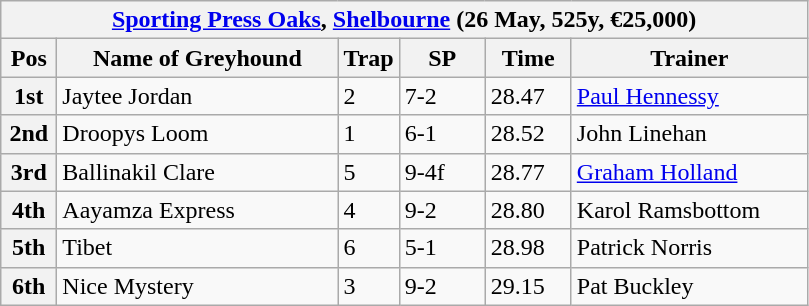<table class="wikitable">
<tr>
<th colspan="6"><a href='#'>Sporting Press Oaks</a>, <a href='#'>Shelbourne</a> (26 May, 525y, €25,000)</th>
</tr>
<tr>
<th width=30>Pos</th>
<th width=180>Name of Greyhound</th>
<th width=30>Trap</th>
<th width=50>SP</th>
<th width=50>Time</th>
<th width=150>Trainer</th>
</tr>
<tr>
<th>1st</th>
<td>Jaytee Jordan</td>
<td>2</td>
<td>7-2</td>
<td>28.47</td>
<td><a href='#'>Paul Hennessy</a></td>
</tr>
<tr>
<th>2nd</th>
<td>Droopys Loom</td>
<td>1</td>
<td>6-1</td>
<td>28.52</td>
<td>John Linehan</td>
</tr>
<tr>
<th>3rd</th>
<td>Ballinakil Clare</td>
<td>5</td>
<td>9-4f</td>
<td>28.77</td>
<td><a href='#'>Graham Holland</a></td>
</tr>
<tr>
<th>4th</th>
<td>Aayamza Express</td>
<td>4</td>
<td>9-2</td>
<td>28.80</td>
<td>Karol Ramsbottom</td>
</tr>
<tr>
<th>5th</th>
<td>Tibet</td>
<td>6</td>
<td>5-1</td>
<td>28.98</td>
<td>Patrick Norris</td>
</tr>
<tr>
<th>6th</th>
<td>Nice Mystery</td>
<td>3</td>
<td>9-2</td>
<td>29.15</td>
<td>Pat Buckley</td>
</tr>
</table>
